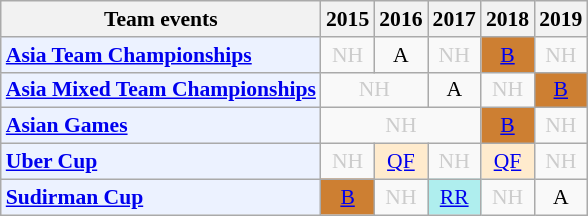<table class="wikitable" style="font-size: 90%; text-align:center">
<tr>
<th>Team events</th>
<th>2015</th>
<th>2016</th>
<th>2017</th>
<th>2018</th>
<th>2019</th>
</tr>
<tr>
<td bgcolor="#ECF2FF"; align="left"><strong><a href='#'>Asia Team Championships</a></strong></td>
<td style=color:#ccc>NH</td>
<td>A</td>
<td style=color:#ccc>NH</td>
<td bgcolor=CD7F32><a href='#'>B</a></td>
<td style=color:#ccc>NH</td>
</tr>
<tr>
<td bgcolor="#ECF2FF"; align="left"><strong><a href='#'>Asia Mixed Team Championships</a></strong></td>
<td colspan="2" style=color:#ccc>NH</td>
<td>A</td>
<td style=color:#ccc>NH</td>
<td bgcolor=CD7F32><a href='#'>B</a></td>
</tr>
<tr>
<td bgcolor="#ECF2FF"; align="left"><strong><a href='#'>Asian Games</a></strong></td>
<td colspan="3" style=color:#ccc>NH</td>
<td bgcolor=CD7F32><a href='#'>B</a></td>
<td style=color:#ccc>NH</td>
</tr>
<tr>
<td bgcolor="#ECF2FF"; align="left"><strong><a href='#'>Uber Cup</a></strong></td>
<td style=color:#ccc>NH</td>
<td bgcolor=FFEBCD><a href='#'>QF</a></td>
<td style=color:#ccc>NH</td>
<td bgcolor=FFEBCD><a href='#'>QF</a></td>
<td style=color:#ccc>NH</td>
</tr>
<tr>
<td bgcolor="#ECF2FF"; align="left"><strong><a href='#'>Sudirman Cup</a></strong></td>
<td bgcolor=CD7F32><a href='#'>B</a></td>
<td style=color:#ccc>NH</td>
<td bgcolor=AFEEEE><a href='#'>RR</a></td>
<td style=color:#ccc>NH</td>
<td>A</td>
</tr>
</table>
